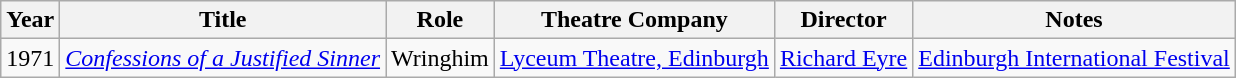<table class="wikitable">
<tr>
<th>Year</th>
<th>Title</th>
<th>Role</th>
<th>Theatre Company</th>
<th>Director</th>
<th>Notes</th>
</tr>
<tr>
<td>1971</td>
<td><em><a href='#'>Confessions of a Justified Sinner</a></em></td>
<td>Wringhim</td>
<td><a href='#'>Lyceum Theatre, Edinburgh</a></td>
<td><a href='#'>Richard Eyre</a></td>
<td><a href='#'>Edinburgh International Festival</a></td>
</tr>
</table>
